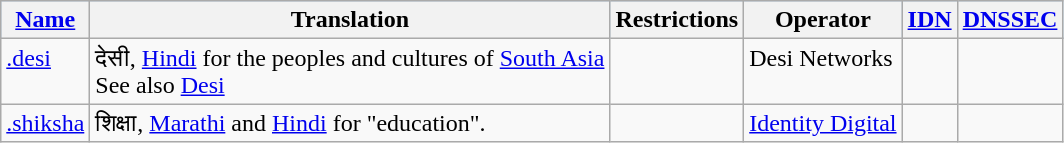<table class="wikitable sortable">
<tr style="background:#a0d0ff;">
<th><a href='#'>Name</a></th>
<th>Translation</th>
<th class="unsortable">Restrictions</th>
<th>Operator</th>
<th><a href='#'>IDN</a></th>
<th><a href='#'>DNSSEC</a></th>
</tr>
<tr valign="top">
<td><a href='#'>.desi</a></td>
<td>देसी, <a href='#'>Hindi</a> for the peoples and cultures of <a href='#'>South Asia</a><br>See also <a href='#'>Desi</a></td>
<td></td>
<td>Desi Networks</td>
<td></td>
<td></td>
</tr>
<tr valign="top">
<td><a href='#'>.shiksha</a></td>
<td>शिक्षा, <a href='#'>Marathi</a> and <a href='#'>Hindi</a> for "education".</td>
<td></td>
<td><a href='#'>Identity Digital</a></td>
<td></td>
<td></td>
</tr>
</table>
